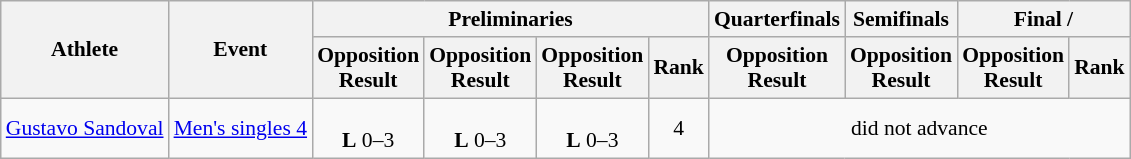<table class=wikitable style="font-size:90%">
<tr>
<th rowspan="2">Athlete</th>
<th rowspan="2">Event</th>
<th colspan="4">Preliminaries</th>
<th>Quarterfinals</th>
<th>Semifinals</th>
<th colspan="2">Final / </th>
</tr>
<tr>
<th>Opposition<br>Result</th>
<th>Opposition<br>Result</th>
<th>Opposition<br>Result</th>
<th>Rank</th>
<th>Opposition<br>Result</th>
<th>Opposition<br>Result</th>
<th>Opposition<br>Result</th>
<th>Rank</th>
</tr>
<tr>
<td><a href='#'>Gustavo Sandoval</a></td>
<td><a href='#'>Men's singles 4</a></td>
<td align="center"><br><strong>L</strong> 0–3</td>
<td align="center"><br><strong>L</strong> 0–3</td>
<td align="center"><br><strong>L</strong> 0–3</td>
<td align="center">4</td>
<td align="center" colspan="4">did not advance</td>
</tr>
</table>
